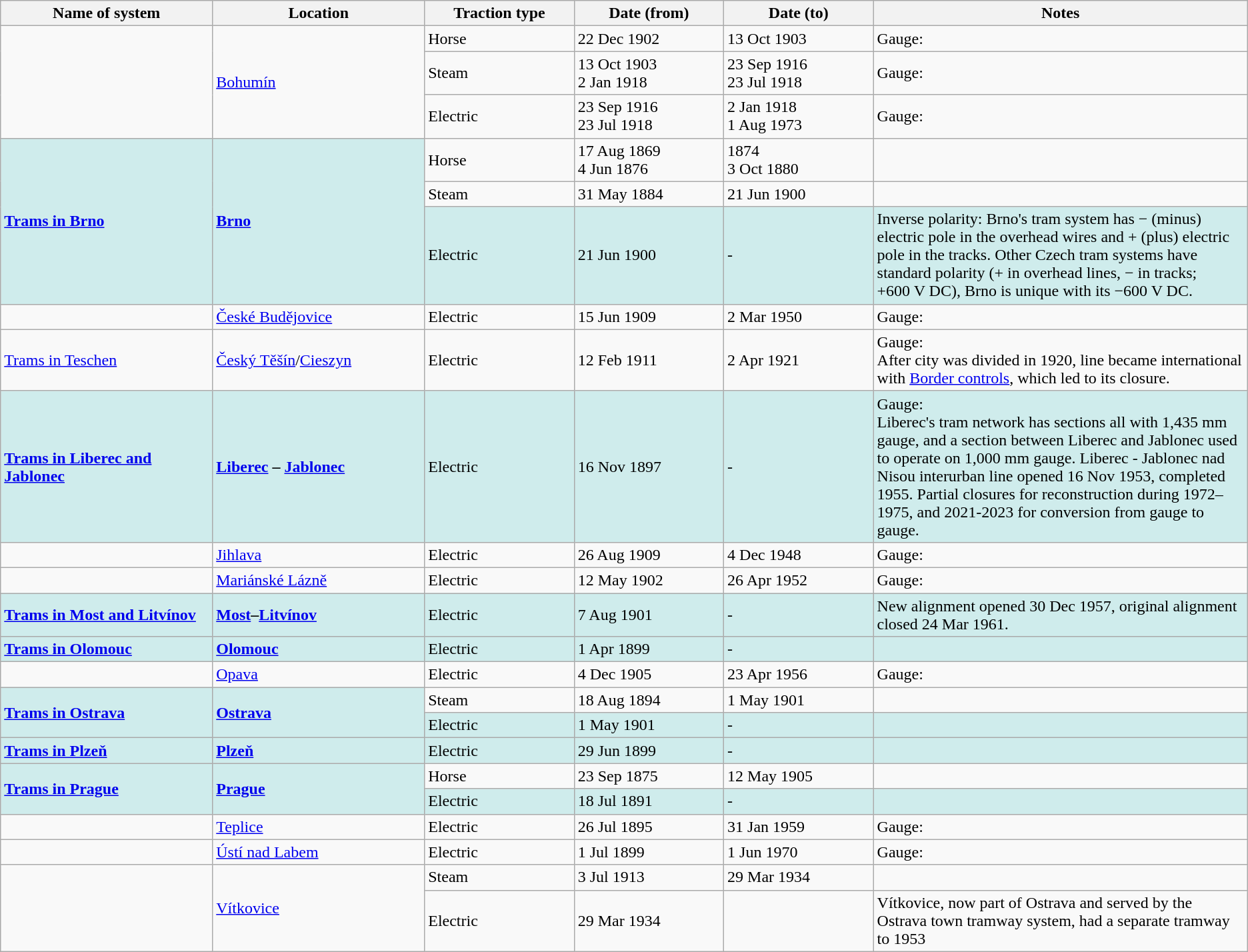<table class="wikitable sortable">
<tr>
<th width=17%>Name of system</th>
<th width=17%>Location</th>
<th width=12%>Traction type</th>
<th width=12%>Date (from)</th>
<th width=12%>Date (to)</th>
<th class="unsortable" width=30%>Notes</th>
</tr>
<tr>
<td rowspan="3"> </td>
<td rowspan="3"><a href='#'>Bohumín</a></td>
<td>Horse</td>
<td>22 Dec 1902</td>
<td>13 Oct 1903</td>
<td>Gauge: </td>
</tr>
<tr>
<td>Steam</td>
<td>13 Oct 1903<br>2 Jan 1918</td>
<td>23 Sep 1916<br>23 Jul 1918</td>
<td>Gauge: </td>
</tr>
<tr>
<td>Electric</td>
<td>23 Sep 1916<br>23 Jul 1918</td>
<td>2 Jan 1918<br>1 Aug 1973</td>
<td>Gauge: </td>
</tr>
<tr>
<td style="background:#CFECEC" rowspan="3"><strong><a href='#'>Trams in Brno</a></strong></td>
<td style="background:#CFECEC" rowspan="3"><strong><a href='#'>Brno</a></strong></td>
<td>Horse</td>
<td>17 Aug 1869<br>4 Jun 1876</td>
<td>1874<br>3 Oct 1880</td>
<td></td>
</tr>
<tr>
<td>Steam</td>
<td>31 May 1884</td>
<td>21 Jun 1900</td>
<td> </td>
</tr>
<tr style="background:#CFECEC">
<td>Electric</td>
<td>21 Jun 1900</td>
<td>-</td>
<td>Inverse polarity: Brno's tram system has − (minus) electric pole in the overhead wires and + (plus) electric pole in the tracks. Other Czech tram systems have standard polarity (+ in overhead lines, − in tracks; +600 V DC), Brno is unique with its −600 V DC.</td>
</tr>
<tr>
<td> </td>
<td><a href='#'>České Budějovice</a></td>
<td>Electric</td>
<td>15 Jun 1909</td>
<td>2 Mar 1950</td>
<td>Gauge: </td>
</tr>
<tr>
<td><a href='#'>Trams in Teschen</a></td>
<td><a href='#'>Český Těšín</a>/<a href='#'>Cieszyn</a></td>
<td>Electric</td>
<td>12 Feb 1911</td>
<td>2 Apr 1921</td>
<td>Gauge: <br>After city was divided in 1920, line became international with <a href='#'>Border controls</a>, which led to its closure.</td>
</tr>
<tr style="background:#CFECEC">
<td><strong><a href='#'>Trams in Liberec and Jablonec</a></strong></td>
<td><strong><a href='#'>Liberec</a> – <a href='#'>Jablonec</a></strong></td>
<td>Electric</td>
<td>16 Nov 1897</td>
<td>-</td>
<td>Gauge: <br> Liberec's tram network has sections all with 1,435 mm gauge, and a section between Liberec and Jablonec used to operate on 1,000 mm gauge. Liberec - Jablonec nad Nisou interurban line opened 16 Nov 1953, completed 1955. Partial closures for reconstruction during 1972–1975, and 2021-2023 for conversion from  gauge to  gauge.</td>
</tr>
<tr>
<td> </td>
<td><a href='#'>Jihlava</a></td>
<td>Electric</td>
<td>26 Aug 1909</td>
<td>4 Dec 1948</td>
<td>Gauge: </td>
</tr>
<tr>
<td> </td>
<td><a href='#'>Mariánské Lázně</a></td>
<td>Electric</td>
<td>12 May 1902</td>
<td>26 Apr 1952</td>
<td>Gauge: </td>
</tr>
<tr style="background:#CFECEC">
<td><strong><a href='#'>Trams in Most and Litvínov</a></strong></td>
<td><strong><a href='#'>Most</a>–<a href='#'>Litvínov</a></strong></td>
<td>Electric</td>
<td>7 Aug 1901</td>
<td>-</td>
<td>New alignment opened 30 Dec 1957, original alignment closed 24 Mar 1961.</td>
</tr>
<tr style="background:#CFECEC">
<td><strong><a href='#'>Trams in Olomouc</a></strong></td>
<td><strong><a href='#'>Olomouc</a></strong></td>
<td>Electric</td>
<td>1 Apr 1899</td>
<td>-</td>
<td> </td>
</tr>
<tr>
<td> </td>
<td><a href='#'>Opava</a></td>
<td>Electric</td>
<td>4 Dec 1905</td>
<td>23 Apr 1956</td>
<td>Gauge: </td>
</tr>
<tr>
<td style="background:#CFECEC" rowspan="2"><strong><a href='#'>Trams in Ostrava</a></strong></td>
<td style="background:#CFECEC" rowspan="2"><strong><a href='#'>Ostrava</a></strong></td>
<td>Steam</td>
<td>18 Aug 1894</td>
<td>1 May 1901</td>
<td> </td>
</tr>
<tr style="background:#CFECEC">
<td>Electric</td>
<td>1 May 1901</td>
<td>-</td>
<td> <br></td>
</tr>
<tr style="background:#CFECEC">
<td><strong><a href='#'>Trams in Plzeň</a></strong></td>
<td><strong><a href='#'>Plzeň</a></strong></td>
<td>Electric</td>
<td>29 Jun 1899</td>
<td>-</td>
<td> </td>
</tr>
<tr>
<td style="background:#CFECEC" rowspan="2"><strong><a href='#'>Trams in Prague</a></strong></td>
<td style="background:#CFECEC" rowspan="2"><strong><a href='#'>Prague</a></strong></td>
<td>Horse</td>
<td>23 Sep 1875</td>
<td>12 May 1905</td>
<td> </td>
</tr>
<tr style="background:#CFECEC">
<td>Electric</td>
<td>18 Jul 1891</td>
<td>-</td>
<td> </td>
</tr>
<tr>
<td> </td>
<td><a href='#'>Teplice</a></td>
<td>Electric</td>
<td>26 Jul 1895</td>
<td>31 Jan 1959</td>
<td>Gauge: </td>
</tr>
<tr>
<td> </td>
<td><a href='#'>Ústí nad Labem</a></td>
<td>Electric</td>
<td>1 Jul 1899</td>
<td>1 Jun 1970</td>
<td>Gauge: </td>
</tr>
<tr>
<td rowspan="2"> </td>
<td rowspan="2"><a href='#'>Vítkovice</a></td>
<td>Steam</td>
<td>3 Jul 1913</td>
<td>29 Mar 1934</td>
<td> </td>
</tr>
<tr>
<td>Electric</td>
<td>29 Mar 1934</td>
<td> </td>
<td>Vítkovice, now part of Ostrava and served by the Ostrava town tramway system, had a separate tramway to 1953</td>
</tr>
</table>
